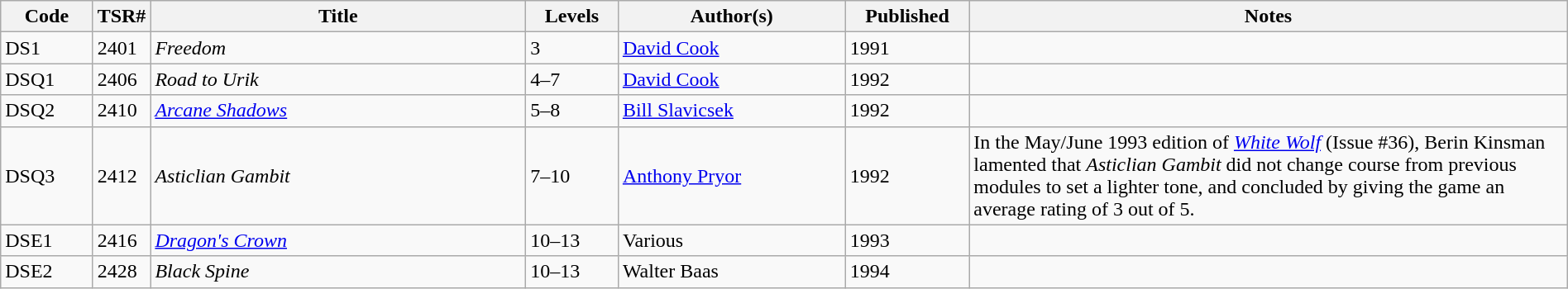<table class="wikitable" style="width: 100%">
<tr>
<th scope="col" style="width: 6%;">Code</th>
<th>TSR#</th>
<th scope="col" style="width: 25%;">Title</th>
<th scope="col" style="width: 6%;">Levels</th>
<th scope="col" style="width: 15%;">Author(s)</th>
<th scope="col" style="width: 8%;">Published</th>
<th scope="col" style="width: 40%;">Notes</th>
</tr>
<tr>
<td>DS1</td>
<td>2401</td>
<td><em>Freedom</em></td>
<td>3</td>
<td><a href='#'>David Cook</a></td>
<td>1991</td>
<td> </td>
</tr>
<tr>
<td>DSQ1</td>
<td>2406</td>
<td><em>Road to Urik</em></td>
<td>4–7</td>
<td><a href='#'>David Cook</a></td>
<td>1992</td>
<td> </td>
</tr>
<tr>
<td>DSQ2</td>
<td>2410</td>
<td><em><a href='#'>Arcane Shadows</a></em></td>
<td>5–8</td>
<td><a href='#'>Bill Slavicsek</a></td>
<td>1992</td>
<td> </td>
</tr>
<tr>
<td>DSQ3</td>
<td>2412</td>
<td><em>Asticlian Gambit</em></td>
<td>7–10</td>
<td><a href='#'>Anthony Pryor</a></td>
<td>1992</td>
<td>In the May/June 1993 edition of <em><a href='#'>White Wolf</a></em> (Issue #36), Berin Kinsman lamented that <em>Asticlian Gambit</em> did not change course from previous modules to set a lighter tone, and concluded by giving the game an average rating of 3 out of 5.</td>
</tr>
<tr>
<td>DSE1</td>
<td>2416</td>
<td><em><a href='#'>Dragon's Crown</a></em></td>
<td>10–13</td>
<td>Various</td>
<td>1993</td>
<td> </td>
</tr>
<tr>
<td>DSE2</td>
<td>2428</td>
<td><em>Black Spine</em></td>
<td>10–13</td>
<td>Walter Baas</td>
<td>1994</td>
<td> </td>
</tr>
</table>
